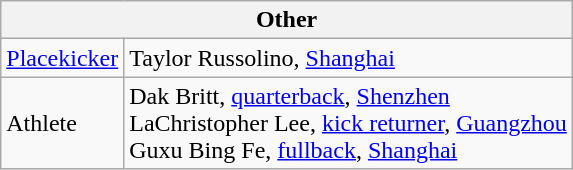<table class="wikitable">
<tr>
<th colspan="6">Other</th>
</tr>
<tr>
<td><a href='#'>Placekicker</a></td>
<td>Taylor Russolino, <a href='#'>Shanghai</a></td>
</tr>
<tr>
<td>Athlete</td>
<td>Dak Britt, <a href='#'>quarterback</a>, <a href='#'>Shenzhen</a><br>LaChristopher Lee, <a href='#'>kick returner</a>, <a href='#'>Guangzhou</a><br>Guxu Bing Fe, <a href='#'>fullback</a>, <a href='#'>Shanghai</a></td>
</tr>
</table>
